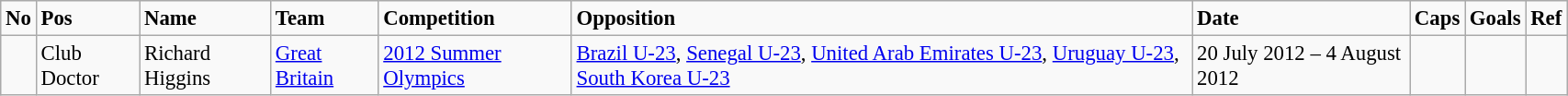<table class="wikitable" style="width:90%; text-align:center; font-size:95%; text-align:left;">
<tr>
<td><strong>No</strong></td>
<td><strong>Pos</strong></td>
<td><strong>Name</strong></td>
<td><strong>Team</strong></td>
<td><strong>Competition</strong></td>
<td><strong>Opposition</strong></td>
<td><strong>Date</strong></td>
<td><strong>Caps</strong></td>
<td><strong>Goals</strong></td>
<td><strong>Ref</strong></td>
</tr>
<tr>
<td></td>
<td>Club Doctor</td>
<td>Richard Higgins</td>
<td><a href='#'>Great Britain</a></td>
<td><a href='#'>2012 Summer Olympics</a></td>
<td><a href='#'>Brazil U-23</a>, <a href='#'>Senegal U-23</a>, <a href='#'>United Arab Emirates U-23</a>, <a href='#'>Uruguay U-23</a>, <a href='#'>South Korea U-23</a></td>
<td>20 July 2012 – 4 August 2012</td>
<td></td>
<td></td>
<td></td>
</tr>
</table>
